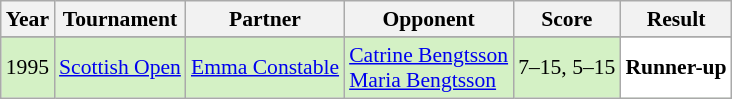<table class="sortable wikitable" style="font-size: 90%;">
<tr>
<th>Year</th>
<th>Tournament</th>
<th>Partner</th>
<th>Opponent</th>
<th>Score</th>
<th>Result</th>
</tr>
<tr>
</tr>
<tr style="background:#D4F1C5">
<td align="center">1995</td>
<td align="left"><a href='#'>Scottish Open</a></td>
<td align="left"> <a href='#'>Emma Constable</a></td>
<td align="left"> <a href='#'>Catrine Bengtsson</a> <br>  <a href='#'>Maria Bengtsson</a></td>
<td align="left">7–15, 5–15</td>
<td style="text-align:left; background:white"> <strong>Runner-up</strong></td>
</tr>
</table>
